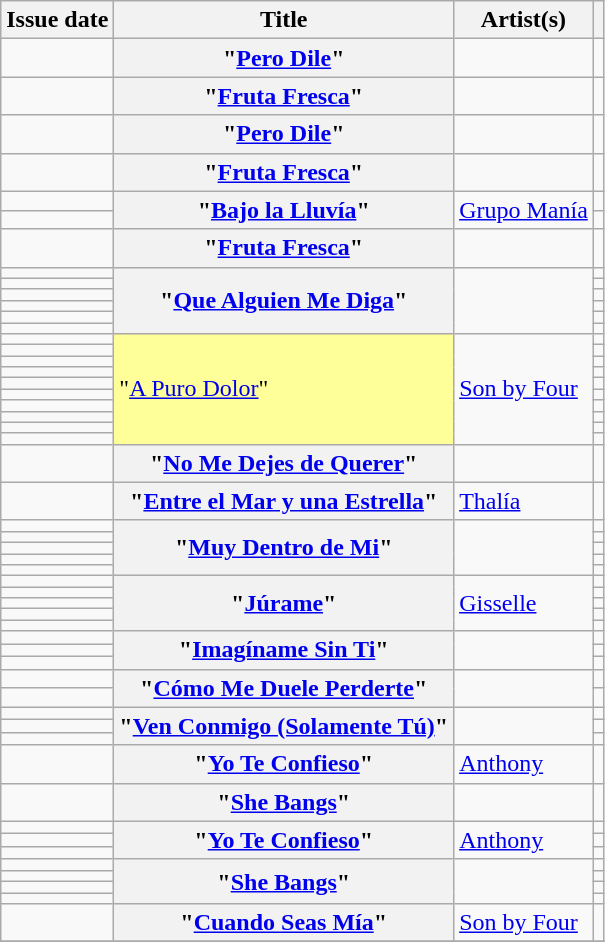<table class="wikitable sortable plainrowheaders">
<tr>
<th scope=col>Issue date</th>
<th scope=col>Title</th>
<th scope=col>Artist(s)</th>
<th scope=col class=unsortable></th>
</tr>
<tr>
<td></td>
<th scope=row>"<a href='#'>Pero Dile</a>"</th>
<td></td>
<td style="text-align: center;"></td>
</tr>
<tr>
<td></td>
<th scope=row>"<a href='#'>Fruta Fresca</a>"</th>
<td></td>
<td style="text-align: center;"></td>
</tr>
<tr>
<td></td>
<th scope=row>"<a href='#'>Pero Dile</a>"</th>
<td></td>
<td style="text-align: center;"></td>
</tr>
<tr>
<td></td>
<th scope=row>"<a href='#'>Fruta Fresca</a>"</th>
<td></td>
<td style="text-align: center;"></td>
</tr>
<tr>
<td></td>
<th scope=row rowspan="2">"<a href='#'>Bajo la Lluvía</a>"</th>
<td rowspan="2"><a href='#'>Grupo Manía</a></td>
<td style="text-align: center;"></td>
</tr>
<tr>
<td></td>
<td style="text-align: center;"></td>
</tr>
<tr>
<td></td>
<th scope=row>"<a href='#'>Fruta Fresca</a>"</th>
<td></td>
<td style="text-align: center;"></td>
</tr>
<tr>
<td></td>
<th scope=row rowspan="6">"<a href='#'>Que Alguien Me Diga</a>"</th>
<td rowspan="6"></td>
<td style="text-align: center;"></td>
</tr>
<tr>
<td></td>
<td style="text-align: center;"></td>
</tr>
<tr>
<td></td>
<td style="text-align: center;"></td>
</tr>
<tr>
<td></td>
<td style="text-align: center;"></td>
</tr>
<tr>
<td></td>
<td style="text-align: center;"></td>
</tr>
<tr>
<td></td>
<td style="text-align: center;"></td>
</tr>
<tr>
<td></td>
<td bgcolor=#FFFF99 rowspan="10">"<a href='#'>A Puro Dolor</a>"  </td>
<td rowspan="10"><a href='#'>Son by Four</a></td>
<td style="text-align: center;"></td>
</tr>
<tr>
<td></td>
<td style="text-align: center;"></td>
</tr>
<tr>
<td></td>
<td style="text-align: center;"></td>
</tr>
<tr>
<td></td>
<td style="text-align: center;"></td>
</tr>
<tr>
<td></td>
<td style="text-align: center;"></td>
</tr>
<tr>
<td></td>
<td style="text-align: center;"></td>
</tr>
<tr>
<td></td>
<td style="text-align: center;"></td>
</tr>
<tr>
<td></td>
<td style="text-align: center;"></td>
</tr>
<tr>
<td></td>
<td style="text-align: center;"></td>
</tr>
<tr>
<td></td>
<td style="text-align: center;"></td>
</tr>
<tr>
<td></td>
<th scope=rowgroup>"<a href='#'>No Me Dejes de Querer</a>"</th>
<td></td>
<td style="text-align: center;"></td>
</tr>
<tr>
<td></td>
<th scope=rowgroup>"<a href='#'>Entre el Mar y una Estrella</a>"</th>
<td><a href='#'>Thalía</a></td>
<td style="text-align: center;"></td>
</tr>
<tr>
<td></td>
<th scope=rowgroup  rowspan="5">"<a href='#'>Muy Dentro de Mi</a>"</th>
<td rowspan="5"></td>
<td style="text-align: center;"></td>
</tr>
<tr>
<td></td>
<td style="text-align: center;"></td>
</tr>
<tr>
<td></td>
<td style="text-align: center;"></td>
</tr>
<tr>
<td></td>
<td style="text-align: center;"></td>
</tr>
<tr>
<td></td>
<td style="text-align: center;"></td>
</tr>
<tr>
<td></td>
<th scope=rowgroup rowspan="5">"<a href='#'>Júrame</a>"</th>
<td rowspan="5"><a href='#'>Gisselle</a></td>
<td style="text-align: center;"></td>
</tr>
<tr>
<td></td>
<td style="text-align: center;"></td>
</tr>
<tr>
<td></td>
<td style="text-align: center;"></td>
</tr>
<tr>
<td></td>
<td style="text-align: center;"></td>
</tr>
<tr>
<td></td>
<td style="text-align: center;"></td>
</tr>
<tr>
<td></td>
<th scope=rowgroup rowspan="3">"<a href='#'>Imagíname Sin Ti</a>"</th>
<td rowspan="3"></td>
<td style="text-align: center;"></td>
</tr>
<tr>
<td></td>
<td style="text-align: center;"></td>
</tr>
<tr>
<td></td>
<td style="text-align: center;"></td>
</tr>
<tr>
<td></td>
<th scope=rowgroup  rowspan="2">"<a href='#'>Cómo Me Duele Perderte</a>"</th>
<td rowspan="2"></td>
<td style="text-align: center;"></td>
</tr>
<tr>
<td></td>
<td style="text-align: center;"></td>
</tr>
<tr>
<td></td>
<th scope=rowgroup  rowspan="3">"<a href='#'>Ven Conmigo (Solamente Tú)</a>"</th>
<td rowspan="3"></td>
<td style="text-align: center;"></td>
</tr>
<tr>
<td></td>
<td style="text-align: center;"></td>
</tr>
<tr>
<td></td>
<td style="text-align: center;"></td>
</tr>
<tr>
<td></td>
<th scope=rowgroup>"<a href='#'>Yo Te Confieso</a>"</th>
<td><a href='#'>Anthony</a></td>
<td style="text-align: center;"></td>
</tr>
<tr>
<td></td>
<th scope=rowgroup>"<a href='#'>She Bangs</a>"</th>
<td></td>
<td style="text-align: center;"></td>
</tr>
<tr>
<td></td>
<th scope=rowgroup rowspan="3">"<a href='#'>Yo Te Confieso</a>"</th>
<td rowspan="3"><a href='#'>Anthony</a></td>
<td style="text-align: center;"></td>
</tr>
<tr>
<td></td>
<td style="text-align: center;"></td>
</tr>
<tr>
<td></td>
<td style="text-align: center;"></td>
</tr>
<tr>
<td></td>
<th scope=rowgroup rowspan="4">"<a href='#'>She Bangs</a>"</th>
<td rowspan="4"></td>
<td style="text-align: center;"></td>
</tr>
<tr>
<td></td>
<td style="text-align: center;"></td>
</tr>
<tr>
<td></td>
<td style="text-align: center;"></td>
</tr>
<tr>
<td></td>
<td style="text-align: center;"></td>
</tr>
<tr>
<td></td>
<th scope=rowgroup>"<a href='#'>Cuando Seas Mía</a>"</th>
<td><a href='#'>Son by Four</a></td>
<td style="text-align: center;"></td>
</tr>
<tr>
</tr>
</table>
